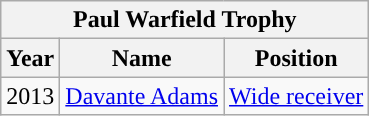<table class="wikitable">
<tr align="center">
<th colspan=5>Paul Warfield Trophy</th>
</tr>
<tr>
<th>Year</th>
<th>Name</th>
<th>Position</th>
</tr>
<tr align="center" bgcolor="">
<td>2013</td>
<td><a href='#'>Davante Adams</a></td>
<td><a href='#'>Wide receiver</a></td>
</tr>
</table>
